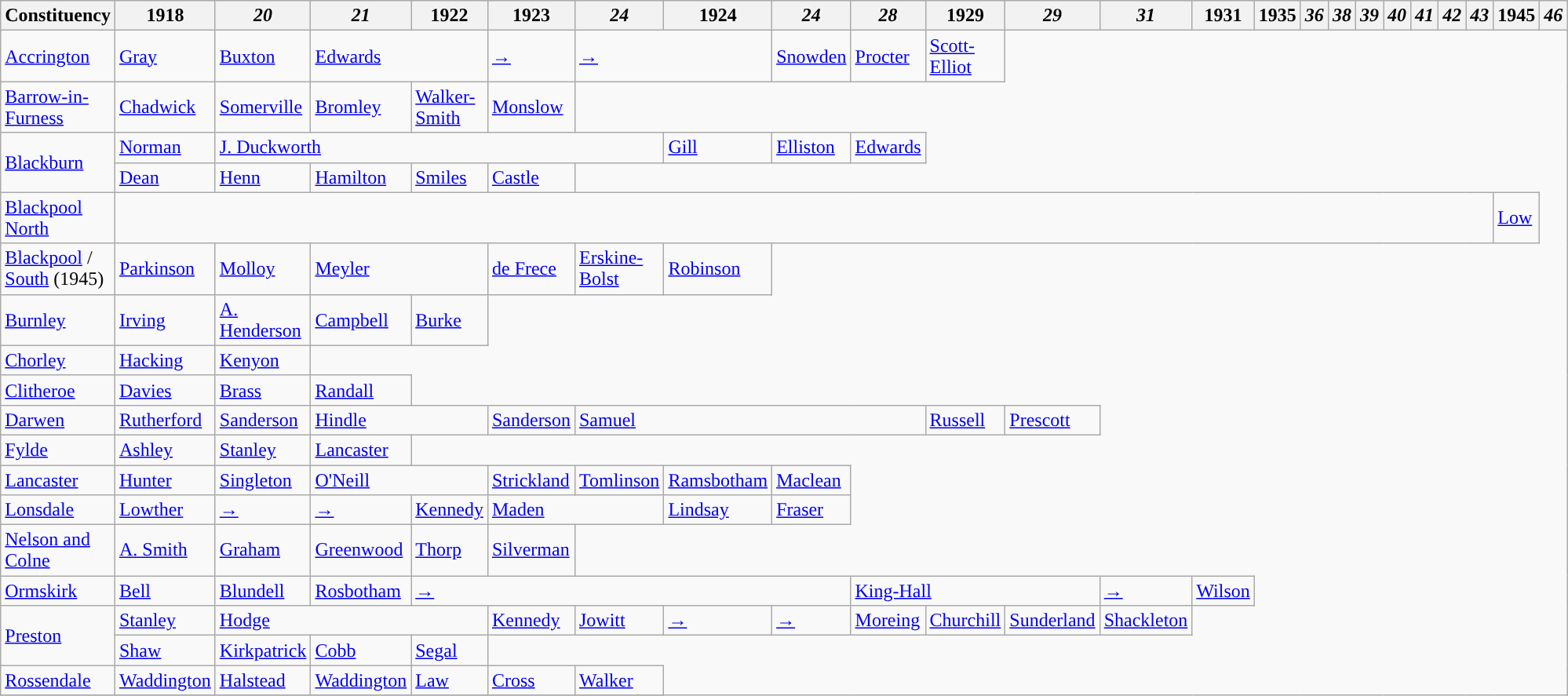<table class="wikitable">
<tr>
<th>Constituency</th>
<th>1918</th>
<th><em>20</em></th>
<th><em>21</em></th>
<th>1922</th>
<th>1923</th>
<th><em>24</em></th>
<th>1924</th>
<th><em>24</em></th>
<th><em>28</em></th>
<th>1929</th>
<th><em>29</em></th>
<th><em>31</em></th>
<th>1931</th>
<th>1935</th>
<th><em>36</em></th>
<th><em>38</em></th>
<th><em>39</em></th>
<th><em>40</em></th>
<th><em>41</em></th>
<th><em>42</em></th>
<th><em>43</em></th>
<th>1945</th>
<th><em>46</em></th>
</tr>
<tr>
<td><a href='#'>Accrington</a></td>
<td><a href='#'>Gray</a></td>
<td><a href='#'>Buxton</a></td>
<td colspan="2"><a href='#'>Edwards</a></td>
<td><a href='#'>→</a></td>
<td colspan="2"><a href='#'>→</a></td>
<td><a href='#'>Snowden</a></td>
<td><a href='#'>Procter</a></td>
<td><a href='#'>Scott-Elliot</a></td>
</tr>
<tr>
<td><a href='#'>Barrow-in-Furness</a></td>
<td><a href='#'>Chadwick</a></td>
<td><a href='#'>Somerville</a></td>
<td><a href='#'>Bromley</a></td>
<td><a href='#'>Walker-Smith</a></td>
<td><a href='#'>Monslow</a></td>
</tr>
<tr>
<td rowspan="2"><a href='#'>Blackburn</a></td>
<td><a href='#'>Norman</a></td>
<td colspan="5"><a href='#'>J. Duckworth</a></td>
<td><a href='#'>Gill</a></td>
<td><a href='#'>Elliston</a></td>
<td><a href='#'>Edwards</a></td>
</tr>
<tr>
<td><a href='#'>Dean</a></td>
<td><a href='#'>Henn</a></td>
<td><a href='#'>Hamilton</a></td>
<td><a href='#'>Smiles</a></td>
<td><a href='#'>Castle</a></td>
</tr>
<tr>
<td><a href='#'>Blackpool North</a></td>
<td colspan="21"></td>
<td><a href='#'>Low</a></td>
</tr>
<tr>
<td><a href='#'>Blackpool</a> / <a href='#'>South</a> (1945)</td>
<td><a href='#'>Parkinson</a></td>
<td><a href='#'>Molloy</a></td>
<td colspan="2"><a href='#'>Meyler</a></td>
<td><a href='#'>de Frece</a></td>
<td><a href='#'>Erskine-Bolst</a></td>
<td><a href='#'>Robinson</a></td>
</tr>
<tr>
<td><a href='#'>Burnley</a></td>
<td><a href='#'>Irving</a></td>
<td><a href='#'>A. Henderson</a></td>
<td><a href='#'>Campbell</a></td>
<td><a href='#'>Burke</a></td>
</tr>
<tr>
<td><a href='#'>Chorley</a></td>
<td><a href='#'>Hacking</a></td>
<td><a href='#'>Kenyon</a></td>
</tr>
<tr>
<td><a href='#'>Clitheroe</a></td>
<td><a href='#'>Davies</a></td>
<td><a href='#'>Brass</a></td>
<td><a href='#'>Randall</a></td>
</tr>
<tr>
<td><a href='#'>Darwen</a></td>
<td><a href='#'>Rutherford</a></td>
<td><a href='#'>Sanderson</a></td>
<td colspan="2"><a href='#'>Hindle</a></td>
<td><a href='#'>Sanderson</a></td>
<td colspan="4"><a href='#'>Samuel</a></td>
<td><a href='#'>Russell</a></td>
<td><a href='#'>Prescott</a></td>
</tr>
<tr>
<td><a href='#'>Fylde</a></td>
<td><a href='#'>Ashley</a></td>
<td><a href='#'>Stanley</a></td>
<td><a href='#'>Lancaster</a></td>
</tr>
<tr>
<td><a href='#'>Lancaster</a></td>
<td><a href='#'>Hunter</a></td>
<td><a href='#'>Singleton</a></td>
<td colspan="2"><a href='#'>O'Neill</a></td>
<td><a href='#'>Strickland</a></td>
<td><a href='#'>Tomlinson</a></td>
<td><a href='#'>Ramsbotham</a></td>
<td><a href='#'>Maclean</a></td>
</tr>
<tr>
<td><a href='#'>Lonsdale</a></td>
<td><a href='#'>Lowther</a></td>
<td><a href='#'>→</a></td>
<td><a href='#'>→</a></td>
<td><a href='#'>Kennedy</a></td>
<td colspan="2"><a href='#'>Maden</a></td>
<td><a href='#'>Lindsay</a></td>
<td><a href='#'>Fraser</a></td>
</tr>
<tr>
<td><a href='#'>Nelson and Colne</a></td>
<td><a href='#'>A. Smith</a></td>
<td><a href='#'>Graham</a></td>
<td><a href='#'>Greenwood</a></td>
<td><a href='#'>Thorp</a></td>
<td><a href='#'>Silverman</a></td>
</tr>
<tr>
<td><a href='#'>Ormskirk</a></td>
<td><a href='#'>Bell</a></td>
<td><a href='#'>Blundell</a></td>
<td><a href='#'>Rosbotham</a></td>
<td colspan="5"><a href='#'>→</a></td>
<td colspan="3"><a href='#'>King-Hall</a></td>
<td><a href='#'>→</a></td>
<td><a href='#'>Wilson</a></td>
</tr>
<tr>
<td rowspan="2"><a href='#'>Preston</a></td>
<td><a href='#'>Stanley</a></td>
<td colspan="3"><a href='#'>Hodge</a></td>
<td><a href='#'>Kennedy</a></td>
<td><a href='#'>Jowitt</a></td>
<td><a href='#'>→</a></td>
<td><a href='#'>→</a></td>
<td><a href='#'>Moreing</a></td>
<td><a href='#'>Churchill</a></td>
<td><a href='#'>Sunderland</a></td>
<td><a href='#'>Shackleton</a></td>
</tr>
<tr>
<td><a href='#'>Shaw</a></td>
<td><a href='#'>Kirkpatrick</a></td>
<td><a href='#'>Cobb</a></td>
<td><a href='#'>Segal</a></td>
</tr>
<tr>
<td><a href='#'>Rossendale</a></td>
<td><a href='#'>Waddington</a></td>
<td><a href='#'>Halstead</a></td>
<td><a href='#'>Waddington</a></td>
<td><a href='#'>Law</a></td>
<td><a href='#'>Cross</a></td>
<td><a href='#'>Walker</a></td>
</tr>
<tr>
</tr>
</table>
